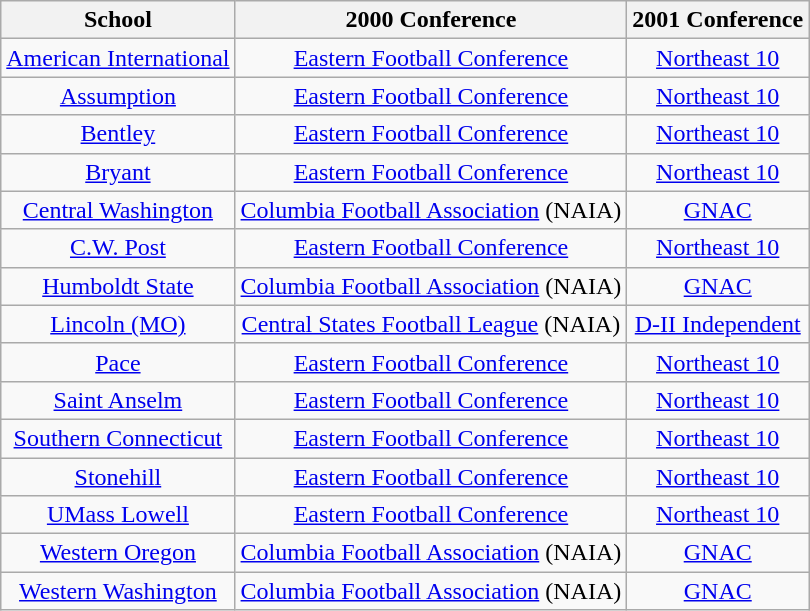<table class="wikitable sortable">
<tr>
<th>School</th>
<th>2000 Conference</th>
<th>2001 Conference</th>
</tr>
<tr style="text-align:center;">
<td><a href='#'>American International</a></td>
<td><a href='#'>Eastern Football Conference</a></td>
<td><a href='#'>Northeast 10</a></td>
</tr>
<tr style="text-align:center;">
<td><a href='#'>Assumption</a></td>
<td><a href='#'>Eastern Football Conference</a></td>
<td><a href='#'>Northeast 10</a></td>
</tr>
<tr style="text-align:center;">
<td><a href='#'>Bentley</a></td>
<td><a href='#'>Eastern Football Conference</a></td>
<td><a href='#'>Northeast 10</a></td>
</tr>
<tr style="text-align:center;">
<td><a href='#'>Bryant</a></td>
<td><a href='#'>Eastern Football Conference</a></td>
<td><a href='#'>Northeast 10</a></td>
</tr>
<tr style="text-align:center;">
<td><a href='#'>Central Washington</a></td>
<td><a href='#'>Columbia Football Association</a> (NAIA)</td>
<td><a href='#'>GNAC</a></td>
</tr>
<tr style="text-align:center;">
<td><a href='#'>C.W. Post</a></td>
<td><a href='#'>Eastern Football Conference</a></td>
<td><a href='#'>Northeast 10</a></td>
</tr>
<tr style="text-align:center;">
<td><a href='#'>Humboldt State</a></td>
<td><a href='#'>Columbia Football Association</a> (NAIA)</td>
<td><a href='#'>GNAC</a></td>
</tr>
<tr style="text-align:center;">
<td><a href='#'>Lincoln (MO)</a></td>
<td><a href='#'>Central States Football League</a> (NAIA)</td>
<td><a href='#'>D-II Independent</a></td>
</tr>
<tr style="text-align:center;">
<td><a href='#'>Pace</a></td>
<td><a href='#'>Eastern Football Conference</a></td>
<td><a href='#'>Northeast 10</a></td>
</tr>
<tr style="text-align:center;">
<td><a href='#'>Saint Anselm</a></td>
<td><a href='#'>Eastern Football Conference</a></td>
<td><a href='#'>Northeast 10</a></td>
</tr>
<tr style="text-align:center;">
<td><a href='#'>Southern Connecticut</a></td>
<td><a href='#'>Eastern Football Conference</a></td>
<td><a href='#'>Northeast 10</a></td>
</tr>
<tr style="text-align:center;">
<td><a href='#'>Stonehill</a></td>
<td><a href='#'>Eastern Football Conference</a></td>
<td><a href='#'>Northeast 10</a></td>
</tr>
<tr style="text-align:center;">
<td><a href='#'>UMass Lowell</a></td>
<td><a href='#'>Eastern Football Conference</a></td>
<td><a href='#'>Northeast 10</a></td>
</tr>
<tr style="text-align:center;">
<td><a href='#'>Western Oregon</a></td>
<td><a href='#'>Columbia Football Association</a> (NAIA)</td>
<td><a href='#'>GNAC</a></td>
</tr>
<tr style="text-align:center;">
<td><a href='#'>Western Washington</a></td>
<td><a href='#'>Columbia Football Association</a> (NAIA)</td>
<td><a href='#'>GNAC</a></td>
</tr>
</table>
